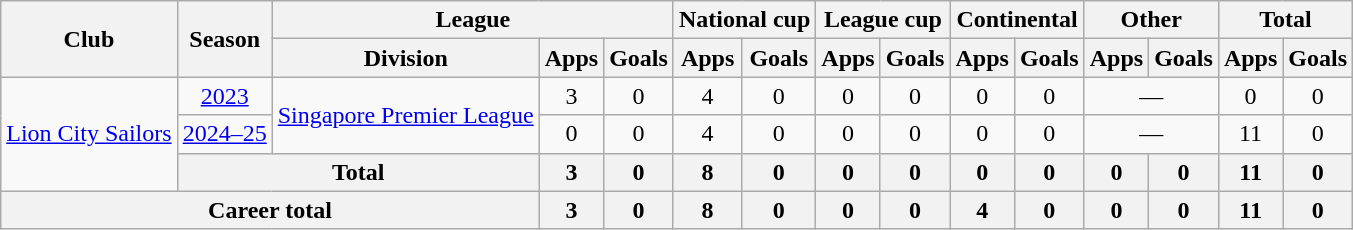<table class="wikitable" style="text-align:center">
<tr>
<th rowspan="2">Club</th>
<th rowspan="2">Season</th>
<th colspan="3">League</th>
<th colspan="2">National cup</th>
<th colspan="2">League cup</th>
<th colspan="2">Continental</th>
<th colspan="2">Other</th>
<th colspan="2">Total</th>
</tr>
<tr>
<th>Division</th>
<th>Apps</th>
<th>Goals</th>
<th>Apps</th>
<th>Goals</th>
<th>Apps</th>
<th>Goals</th>
<th>Apps</th>
<th>Goals</th>
<th>Apps</th>
<th>Goals</th>
<th>Apps</th>
<th>Goals</th>
</tr>
<tr>
<td rowspan="3"><a href='#'>Lion City Sailors</a></td>
<td><a href='#'>2023</a></td>
<td rowspan="2"><a href='#'>Singapore Premier League</a></td>
<td>3</td>
<td>0</td>
<td>4</td>
<td>0</td>
<td>0</td>
<td>0</td>
<td>0</td>
<td>0</td>
<td colspan="2">—</td>
<td>0</td>
<td>0</td>
</tr>
<tr>
<td><a href='#'>2024–25</a></td>
<td>0</td>
<td>0</td>
<td>4</td>
<td>0</td>
<td>0</td>
<td>0</td>
<td>0</td>
<td>0</td>
<td colspan="2">—</td>
<td>11</td>
<td>0</td>
</tr>
<tr>
<th colspan="2">Total</th>
<th>3</th>
<th>0</th>
<th>8</th>
<th>0</th>
<th>0</th>
<th>0</th>
<th>0</th>
<th>0</th>
<th>0</th>
<th>0</th>
<th>11</th>
<th>0</th>
</tr>
<tr>
<th colspan="3">Career total</th>
<th>3</th>
<th>0</th>
<th>8</th>
<th>0</th>
<th>0</th>
<th>0</th>
<th>4</th>
<th>0</th>
<th>0</th>
<th>0</th>
<th>11</th>
<th>0</th>
</tr>
</table>
